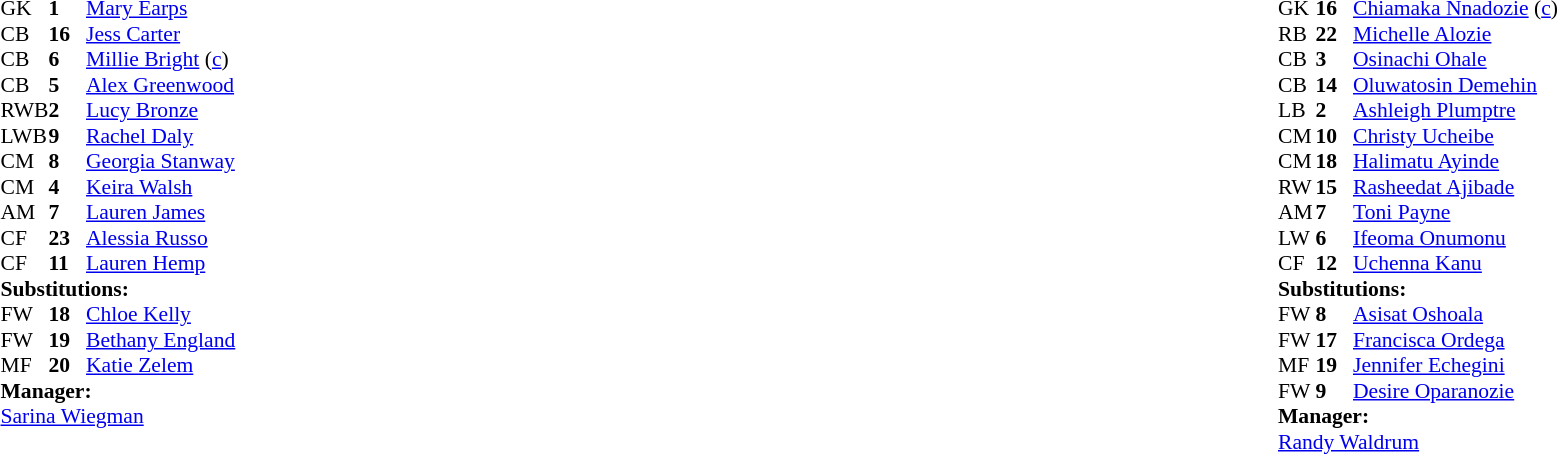<table width="100%">
<tr>
<td valign="top" width="40%"><br><table style="font-size:90%" cellspacing="0" cellpadding="0">
<tr>
<th width=25></th>
<th width=25></th>
</tr>
<tr>
<td>GK</td>
<td><strong>1</strong></td>
<td><a href='#'>Mary Earps</a></td>
</tr>
<tr>
<td>CB</td>
<td><strong>16</strong></td>
<td><a href='#'>Jess Carter</a></td>
</tr>
<tr>
<td>CB</td>
<td><strong>6</strong></td>
<td><a href='#'>Millie Bright</a> (<a href='#'>c</a>)</td>
</tr>
<tr>
<td>CB</td>
<td><strong>5</strong></td>
<td><a href='#'>Alex Greenwood</a></td>
</tr>
<tr>
<td>RWB</td>
<td><strong>2</strong></td>
<td><a href='#'>Lucy Bronze</a></td>
</tr>
<tr>
<td>LWB</td>
<td><strong>9</strong></td>
<td><a href='#'>Rachel Daly</a></td>
</tr>
<tr>
<td>CM</td>
<td><strong>8</strong></td>
<td><a href='#'>Georgia Stanway</a></td>
</tr>
<tr>
<td>CM</td>
<td><strong>4</strong></td>
<td><a href='#'>Keira Walsh</a></td>
<td></td>
<td></td>
</tr>
<tr>
<td>AM</td>
<td><strong>7</strong></td>
<td><a href='#'>Lauren James</a></td>
<td></td>
</tr>
<tr>
<td>CF</td>
<td><strong>23</strong></td>
<td><a href='#'>Alessia Russo</a></td>
<td></td>
<td></td>
</tr>
<tr>
<td>CF</td>
<td><strong>11</strong></td>
<td><a href='#'>Lauren Hemp</a></td>
<td></td>
<td></td>
</tr>
<tr>
<td colspan=3><strong>Substitutions:</strong></td>
</tr>
<tr>
<td>FW</td>
<td><strong>18</strong></td>
<td><a href='#'>Chloe Kelly</a></td>
<td></td>
<td></td>
</tr>
<tr>
<td>FW</td>
<td><strong>19</strong></td>
<td><a href='#'>Bethany England</a></td>
<td></td>
<td></td>
</tr>
<tr>
<td>MF</td>
<td><strong>20</strong></td>
<td><a href='#'>Katie Zelem</a></td>
<td></td>
<td></td>
</tr>
<tr>
<td colspan=3><strong>Manager:</strong></td>
</tr>
<tr>
<td colspan=3> <a href='#'>Sarina Wiegman</a></td>
</tr>
</table>
</td>
<td valign="top"></td>
<td valign="top" width="50%"><br><table style="font-size:90%; margin:auto" cellspacing="0" cellpadding="0">
<tr>
<th width=25></th>
<th width=25></th>
</tr>
<tr>
<td>GK</td>
<td><strong>16</strong></td>
<td><a href='#'>Chiamaka Nnadozie</a> (<a href='#'>c</a>)</td>
</tr>
<tr>
<td>RB</td>
<td><strong>22</strong></td>
<td><a href='#'>Michelle Alozie</a></td>
</tr>
<tr>
<td>CB</td>
<td><strong>3</strong></td>
<td><a href='#'>Osinachi Ohale</a></td>
</tr>
<tr>
<td>CB</td>
<td><strong>14</strong></td>
<td><a href='#'>Oluwatosin Demehin</a></td>
</tr>
<tr>
<td>LB</td>
<td><strong>2</strong></td>
<td><a href='#'>Ashleigh Plumptre</a></td>
</tr>
<tr>
<td>CM</td>
<td><strong>10</strong></td>
<td><a href='#'>Christy Ucheibe</a></td>
</tr>
<tr>
<td>CM</td>
<td><strong>18</strong></td>
<td><a href='#'>Halimatu Ayinde</a></td>
<td></td>
<td></td>
</tr>
<tr>
<td>RW</td>
<td><strong>15</strong></td>
<td><a href='#'>Rasheedat Ajibade</a></td>
</tr>
<tr>
<td>AM</td>
<td><strong>7</strong></td>
<td><a href='#'>Toni Payne</a></td>
<td></td>
<td></td>
</tr>
<tr>
<td>LW</td>
<td><strong>6</strong></td>
<td><a href='#'>Ifeoma Onumonu</a></td>
<td></td>
<td></td>
</tr>
<tr>
<td>CF</td>
<td><strong>12</strong></td>
<td><a href='#'>Uchenna Kanu</a></td>
<td></td>
<td></td>
</tr>
<tr>
<td colspan=3><strong>Substitutions:</strong></td>
</tr>
<tr>
<td>FW</td>
<td><strong>8</strong></td>
<td><a href='#'>Asisat Oshoala</a></td>
<td></td>
<td></td>
</tr>
<tr>
<td>FW</td>
<td><strong>17</strong></td>
<td><a href='#'>Francisca Ordega</a></td>
<td></td>
<td></td>
</tr>
<tr>
<td>MF</td>
<td><strong>19</strong></td>
<td><a href='#'>Jennifer Echegini</a></td>
<td></td>
<td></td>
</tr>
<tr>
<td>FW</td>
<td><strong>9</strong></td>
<td><a href='#'>Desire Oparanozie</a></td>
<td></td>
<td></td>
</tr>
<tr>
<td colspan=3><strong>Manager:</strong></td>
</tr>
<tr>
<td colspan=3> <a href='#'>Randy Waldrum</a></td>
</tr>
</table>
</td>
</tr>
</table>
